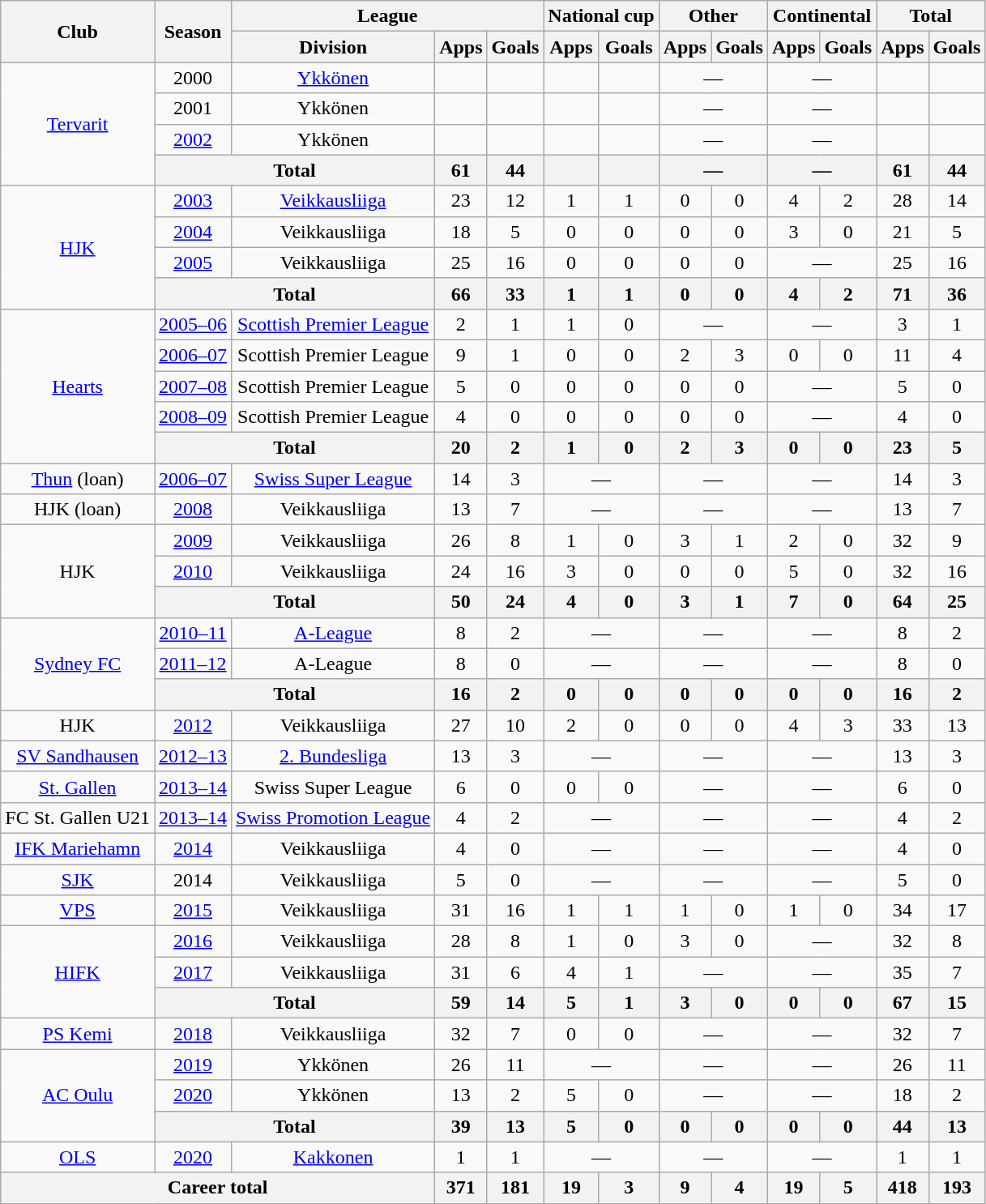<table class="wikitable" style="text-align:center">
<tr>
<th rowspan="2">Club</th>
<th rowspan="2">Season</th>
<th colspan="3">League</th>
<th colspan="2">National cup</th>
<th colspan="2">Other</th>
<th colspan="2">Continental</th>
<th colspan="2">Total</th>
</tr>
<tr>
<th>Division</th>
<th>Apps</th>
<th>Goals</th>
<th>Apps</th>
<th>Goals</th>
<th>Apps</th>
<th>Goals</th>
<th>Apps</th>
<th>Goals</th>
<th>Apps</th>
<th>Goals</th>
</tr>
<tr>
<td rowspan="4"><a href='#'>Tervarit</a></td>
<td>2000</td>
<td><a href='#'>Ykkönen</a></td>
<td></td>
<td></td>
<td></td>
<td></td>
<td colspan="2">—</td>
<td colspan="2">—</td>
<td></td>
<td></td>
</tr>
<tr>
<td>2001</td>
<td>Ykkönen</td>
<td></td>
<td></td>
<td></td>
<td></td>
<td colspan="2">—</td>
<td colspan="2">—</td>
<td></td>
<td></td>
</tr>
<tr>
<td><a href='#'>2002</a></td>
<td>Ykkönen</td>
<td></td>
<td></td>
<td></td>
<td></td>
<td colspan="2">—</td>
<td colspan="2">—</td>
<td></td>
<td></td>
</tr>
<tr>
<th colspan="2">Total</th>
<th>61</th>
<th>44</th>
<th></th>
<th></th>
<th colspan="2">—</th>
<th colspan="2">—</th>
<th>61</th>
<th>44</th>
</tr>
<tr>
<td rowspan="4"><a href='#'>HJK</a></td>
<td><a href='#'>2003</a></td>
<td><a href='#'>Veikkausliiga</a></td>
<td>23</td>
<td>12</td>
<td>1</td>
<td>1</td>
<td>0</td>
<td>0</td>
<td>4</td>
<td>2</td>
<td>28</td>
<td>14</td>
</tr>
<tr>
<td><a href='#'>2004</a></td>
<td>Veikkausliiga</td>
<td>18</td>
<td>5</td>
<td>0</td>
<td>0</td>
<td>0</td>
<td>0</td>
<td>3</td>
<td>0</td>
<td>21</td>
<td>5</td>
</tr>
<tr>
<td><a href='#'>2005</a></td>
<td>Veikkausliiga</td>
<td>25</td>
<td>16</td>
<td>0</td>
<td>0</td>
<td>0</td>
<td>0</td>
<td colspan="2">—</td>
<td>25</td>
<td>16</td>
</tr>
<tr>
<th colspan="2">Total</th>
<th>66</th>
<th>33</th>
<th>1</th>
<th>1</th>
<th>0</th>
<th>0</th>
<th>4</th>
<th>2</th>
<th>71</th>
<th>36</th>
</tr>
<tr>
<td rowspan="5"><a href='#'>Hearts</a></td>
<td><a href='#'>2005–06</a></td>
<td><a href='#'>Scottish Premier League</a></td>
<td>2</td>
<td>1</td>
<td>1</td>
<td>0</td>
<td colspan="2">—</td>
<td colspan="2">—</td>
<td>3</td>
<td>1</td>
</tr>
<tr>
<td><a href='#'>2006–07</a></td>
<td>Scottish Premier League</td>
<td>9</td>
<td>1</td>
<td>0</td>
<td>0</td>
<td>2</td>
<td>3</td>
<td>0</td>
<td>0</td>
<td>11</td>
<td>4</td>
</tr>
<tr>
<td><a href='#'>2007–08</a></td>
<td>Scottish Premier League</td>
<td>5</td>
<td>0</td>
<td>0</td>
<td>0</td>
<td>0</td>
<td>0</td>
<td colspan="2">—</td>
<td>5</td>
<td>0</td>
</tr>
<tr>
<td><a href='#'>2008–09</a></td>
<td>Scottish Premier League</td>
<td>4</td>
<td>0</td>
<td>0</td>
<td>0</td>
<td>0</td>
<td>0</td>
<td colspan="2">—</td>
<td>4</td>
<td>0</td>
</tr>
<tr>
<th colspan="2">Total</th>
<th>20</th>
<th>2</th>
<th>1</th>
<th>0</th>
<th>2</th>
<th>3</th>
<th>0</th>
<th>0</th>
<th>23</th>
<th>5</th>
</tr>
<tr>
<td><a href='#'>Thun</a> (loan)</td>
<td><a href='#'>2006–07</a></td>
<td><a href='#'>Swiss Super League</a></td>
<td>14</td>
<td>3</td>
<td colspan="2">—</td>
<td colspan="2">—</td>
<td colspan="2">—</td>
<td>14</td>
<td>3</td>
</tr>
<tr>
<td>HJK (loan)</td>
<td><a href='#'>2008</a></td>
<td>Veikkausliiga</td>
<td>13</td>
<td>7</td>
<td colspan="2">—</td>
<td colspan="2">—</td>
<td colspan="2">—</td>
<td>13</td>
<td>7</td>
</tr>
<tr>
<td rowspan="3">HJK</td>
<td><a href='#'>2009</a></td>
<td>Veikkausliiga</td>
<td>26</td>
<td>8</td>
<td>1</td>
<td>0</td>
<td>3</td>
<td>1</td>
<td>2</td>
<td>0</td>
<td>32</td>
<td>9</td>
</tr>
<tr>
<td><a href='#'>2010</a></td>
<td>Veikkausliiga</td>
<td>24</td>
<td>16</td>
<td>3</td>
<td>0</td>
<td>0</td>
<td>0</td>
<td>5</td>
<td>0</td>
<td>32</td>
<td>16</td>
</tr>
<tr>
<th colspan="2">Total</th>
<th>50</th>
<th>24</th>
<th>4</th>
<th>0</th>
<th>3</th>
<th>1</th>
<th>7</th>
<th>0</th>
<th>64</th>
<th>25</th>
</tr>
<tr>
<td rowspan="3"><a href='#'>Sydney FC</a></td>
<td><a href='#'>2010–11</a></td>
<td><a href='#'>A-League</a></td>
<td>8</td>
<td>2</td>
<td colspan="2">—</td>
<td colspan="2">—</td>
<td colspan="2">—</td>
<td>8</td>
<td>2</td>
</tr>
<tr>
<td><a href='#'>2011–12</a></td>
<td>A-League</td>
<td>8</td>
<td>0</td>
<td colspan="2">—</td>
<td colspan="2">—</td>
<td colspan="2">—</td>
<td>8</td>
<td>0</td>
</tr>
<tr>
<th colspan="2">Total</th>
<th>16</th>
<th>2</th>
<th>0</th>
<th>0</th>
<th>0</th>
<th>0</th>
<th>0</th>
<th>0</th>
<th>16</th>
<th>2</th>
</tr>
<tr>
<td>HJK</td>
<td><a href='#'>2012</a></td>
<td>Veikkausliiga</td>
<td>27</td>
<td>10</td>
<td>2</td>
<td>0</td>
<td>0</td>
<td>0</td>
<td>4</td>
<td>3</td>
<td>33</td>
<td>13</td>
</tr>
<tr>
<td><a href='#'>SV Sandhausen</a></td>
<td><a href='#'>2012–13</a></td>
<td><a href='#'>2. Bundesliga</a></td>
<td>13</td>
<td>3</td>
<td colspan="2">—</td>
<td colspan="2">—</td>
<td colspan="2">—</td>
<td>13</td>
<td>3</td>
</tr>
<tr>
<td><a href='#'>St. Gallen</a></td>
<td><a href='#'>2013–14</a></td>
<td>Swiss Super League</td>
<td>6</td>
<td>0</td>
<td>0</td>
<td>0</td>
<td colspan="2">—</td>
<td colspan="2">—</td>
<td>6</td>
<td>0</td>
</tr>
<tr>
<td>FC St. Gallen U21</td>
<td><a href='#'>2013–14</a></td>
<td><a href='#'>Swiss Promotion League</a></td>
<td>4</td>
<td>2</td>
<td colspan="2">—</td>
<td colspan="2">—</td>
<td colspan="2">—</td>
<td>4</td>
<td>2</td>
</tr>
<tr>
<td><a href='#'>IFK Mariehamn</a></td>
<td><a href='#'>2014</a></td>
<td>Veikkausliiga</td>
<td>4</td>
<td>0</td>
<td colspan="2">—</td>
<td colspan="2">—</td>
<td colspan="2">—</td>
<td>4</td>
<td>0</td>
</tr>
<tr>
<td><a href='#'>SJK</a></td>
<td>2014</td>
<td>Veikkausliiga</td>
<td>5</td>
<td>0</td>
<td colspan="2">—</td>
<td colspan="2">—</td>
<td colspan="2">—</td>
<td>5</td>
<td>0</td>
</tr>
<tr>
<td><a href='#'>VPS</a></td>
<td><a href='#'>2015</a></td>
<td>Veikkausliiga</td>
<td>31</td>
<td>16</td>
<td>1</td>
<td>1</td>
<td>1</td>
<td>0</td>
<td>1</td>
<td>0</td>
<td>34</td>
<td>17</td>
</tr>
<tr>
<td rowspan="3"><a href='#'>HIFK</a></td>
<td><a href='#'>2016</a></td>
<td>Veikkausliiga</td>
<td>28</td>
<td>8</td>
<td>1</td>
<td>0</td>
<td>3</td>
<td>0</td>
<td colspan="2">—</td>
<td>32</td>
<td>8</td>
</tr>
<tr>
<td><a href='#'>2017</a></td>
<td>Veikkausliiga</td>
<td>31</td>
<td>6</td>
<td>4</td>
<td>1</td>
<td colspan="2">—</td>
<td colspan="2">—</td>
<td>35</td>
<td>7</td>
</tr>
<tr>
<th colspan="2">Total</th>
<th>59</th>
<th>14</th>
<th>5</th>
<th>1</th>
<th>3</th>
<th>0</th>
<th>0</th>
<th>0</th>
<th>67</th>
<th>15</th>
</tr>
<tr>
<td><a href='#'>PS Kemi</a></td>
<td><a href='#'>2018</a></td>
<td>Veikkausliiga</td>
<td>32</td>
<td>7</td>
<td>0</td>
<td>0</td>
<td colspan="2">—</td>
<td colspan="2">—</td>
<td>32</td>
<td>7</td>
</tr>
<tr>
<td rowspan="3"><a href='#'>AC Oulu</a></td>
<td><a href='#'>2019</a></td>
<td>Ykkönen</td>
<td>26</td>
<td>11</td>
<td colspan="2">—</td>
<td colspan="2">—</td>
<td colspan="2">—</td>
<td>26</td>
<td>11</td>
</tr>
<tr>
<td><a href='#'>2020</a></td>
<td>Ykkönen</td>
<td>13</td>
<td>2</td>
<td>5</td>
<td>0</td>
<td colspan="2">—</td>
<td colspan="2">—</td>
<td>18</td>
<td>2</td>
</tr>
<tr>
<th colspan="2">Total</th>
<th>39</th>
<th>13</th>
<th>5</th>
<th>0</th>
<th>0</th>
<th>0</th>
<th>0</th>
<th>0</th>
<th>44</th>
<th>13</th>
</tr>
<tr>
<td><a href='#'>OLS</a></td>
<td><a href='#'>2020</a></td>
<td><a href='#'>Kakkonen</a></td>
<td>1</td>
<td>1</td>
<td colspan="2">—</td>
<td colspan="2">—</td>
<td colspan="2">—</td>
<td>1</td>
<td>1</td>
</tr>
<tr>
<th colspan="3">Career total</th>
<th>371</th>
<th>181</th>
<th>19</th>
<th>3</th>
<th>9</th>
<th>4</th>
<th>19</th>
<th>5</th>
<th>418</th>
<th>193</th>
</tr>
</table>
